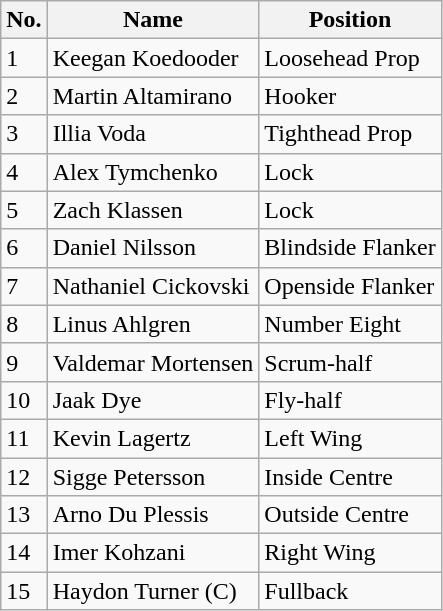<table class="wikitable sortable">
<tr>
<th>No.</th>
<th>Name</th>
<th>Position</th>
</tr>
<tr>
<td>1</td>
<td>Keegan Koedooder</td>
<td>Loosehead Prop</td>
</tr>
<tr>
<td>2</td>
<td>Martin Altamirano</td>
<td>Hooker</td>
</tr>
<tr>
<td>3</td>
<td>Illia Voda</td>
<td>Tighthead Prop</td>
</tr>
<tr>
<td>4</td>
<td>Alex Tymchenko</td>
<td>Lock</td>
</tr>
<tr>
<td>5</td>
<td>Zach Klassen</td>
<td>Lock</td>
</tr>
<tr>
<td>6</td>
<td>Daniel Nilsson</td>
<td>Blindside Flanker</td>
</tr>
<tr>
<td>7</td>
<td>Nathaniel Cickovski</td>
<td>Openside Flanker</td>
</tr>
<tr>
<td>8</td>
<td>Linus Ahlgren</td>
<td>Number Eight</td>
</tr>
<tr>
<td>9</td>
<td>Valdemar Mortensen</td>
<td>Scrum-half</td>
</tr>
<tr>
<td>10</td>
<td>Jaak Dye</td>
<td>Fly-half</td>
</tr>
<tr>
<td>11</td>
<td>Kevin Lagertz</td>
<td>Left Wing</td>
</tr>
<tr>
<td>12</td>
<td>Sigge Petersson</td>
<td>Inside Centre</td>
</tr>
<tr>
<td>13</td>
<td>Arno Du Plessis</td>
<td>Outside Centre</td>
</tr>
<tr>
<td>14</td>
<td>Imer Kohzani</td>
<td>Right Wing</td>
</tr>
<tr>
<td>15</td>
<td>Haydon Turner (C)</td>
<td>Fullback</td>
</tr>
</table>
